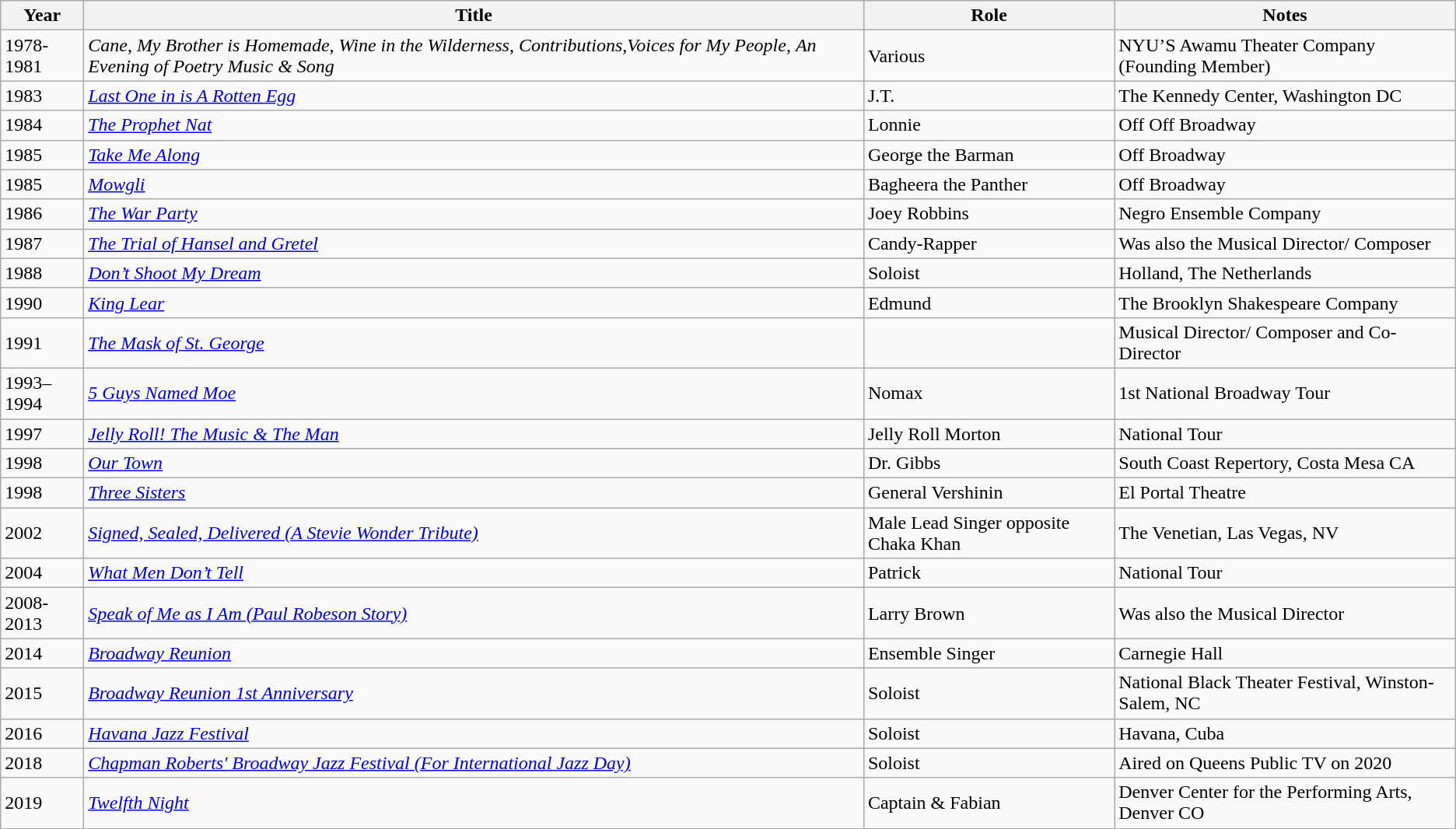<table class="wikitable">
<tr>
<th>Year</th>
<th>Title</th>
<th>Role</th>
<th>Notes</th>
</tr>
<tr>
<td>1978-1981</td>
<td><em>Cane</em>,  <em>My Brother is Homemade</em>, <em>Wine in the Wilderness</em>, <em>Contributions</em>,<em>Voices for My People</em>, <em>An Evening of Poetry Music & Song</em></td>
<td>Various</td>
<td>NYU’S Awamu Theater Company (Founding Member)</td>
</tr>
<tr>
<td>1983</td>
<td><em><a href='#'>Last One in is A Rotten Egg</a></em></td>
<td>J.T.</td>
<td>The Kennedy Center, Washington DC</td>
</tr>
<tr>
<td>1984</td>
<td><em><a href='#'>The Prophet Nat</a></em></td>
<td>Lonnie</td>
<td>Off Off Broadway</td>
</tr>
<tr>
<td>1985</td>
<td><em><a href='#'>Take Me Along</a></em></td>
<td>George the Barman</td>
<td>Off Broadway</td>
</tr>
<tr>
<td>1985</td>
<td><em><a href='#'>Mowgli</a></em></td>
<td>Bagheera the Panther</td>
<td>Off Broadway</td>
</tr>
<tr>
<td>1986</td>
<td><em><a href='#'>The War Party</a></em></td>
<td>Joey Robbins</td>
<td>Negro Ensemble Company</td>
</tr>
<tr>
<td>1987</td>
<td><em><a href='#'>The Trial of Hansel and Gretel</a></em></td>
<td>Candy-Rapper</td>
<td>Was also the Musical Director/ Composer</td>
</tr>
<tr>
<td>1988</td>
<td><em><a href='#'>Don’t Shoot My Dream</a></em></td>
<td>Soloist</td>
<td>Holland, The Netherlands</td>
</tr>
<tr>
<td>1990</td>
<td><em><a href='#'>King Lear</a></em></td>
<td>Edmund</td>
<td>The Brooklyn Shakespeare Company</td>
</tr>
<tr>
<td>1991</td>
<td><em><a href='#'>The Mask of St. George</a></em></td>
<td></td>
<td>Musical Director/ Composer and Co-Director</td>
</tr>
<tr>
<td>1993–1994</td>
<td><em><a href='#'>5 Guys Named Moe</a></em></td>
<td>Nomax</td>
<td>1st National Broadway Tour</td>
</tr>
<tr>
<td>1997</td>
<td><em><a href='#'>Jelly Roll! The Music & The Man</a></em></td>
<td>Jelly Roll Morton</td>
<td>National Tour</td>
</tr>
<tr>
<td>1998</td>
<td><em><a href='#'>Our Town</a></em></td>
<td>Dr. Gibbs</td>
<td>South Coast Repertory, Costa Mesa CA</td>
</tr>
<tr>
<td>1998</td>
<td><em><a href='#'>Three Sisters</a></em></td>
<td>General Vershinin</td>
<td>El Portal Theatre</td>
</tr>
<tr>
<td>2002</td>
<td><em><a href='#'>Signed, Sealed, Delivered (A Stevie Wonder Tribute)</a></em></td>
<td>Male Lead Singer opposite Chaka Khan</td>
<td>The Venetian, Las Vegas, NV</td>
</tr>
<tr>
<td>2004</td>
<td><em><a href='#'>What Men Don’t Tell</a></em></td>
<td>Patrick</td>
<td>National Tour</td>
</tr>
<tr>
<td>2008-2013</td>
<td><em><a href='#'>Speak of Me as I Am (Paul Robeson Story)</a></em></td>
<td>Larry Brown</td>
<td>Was also the Musical Director</td>
</tr>
<tr>
<td>2014</td>
<td><em><a href='#'>Broadway Reunion</a></em></td>
<td>Ensemble Singer</td>
<td>Carnegie Hall</td>
</tr>
<tr>
<td>2015</td>
<td><em><a href='#'>Broadway Reunion 1st Anniversary</a></em></td>
<td>Soloist</td>
<td>National Black Theater Festival, Winston-Salem, NC</td>
</tr>
<tr>
<td>2016</td>
<td><em><a href='#'>Havana Jazz Festival</a></em></td>
<td>Soloist</td>
<td>Havana, Cuba</td>
</tr>
<tr>
<td>2018</td>
<td><em><a href='#'>Chapman Roberts' Broadway Jazz Festival (For International Jazz Day)</a></em></td>
<td>Soloist</td>
<td>Aired on Queens Public TV on 2020</td>
</tr>
<tr>
<td>2019</td>
<td><em><a href='#'>Twelfth Night</a></em></td>
<td>Captain & Fabian</td>
<td>Denver Center for the Performing Arts, Denver CO</td>
</tr>
</table>
